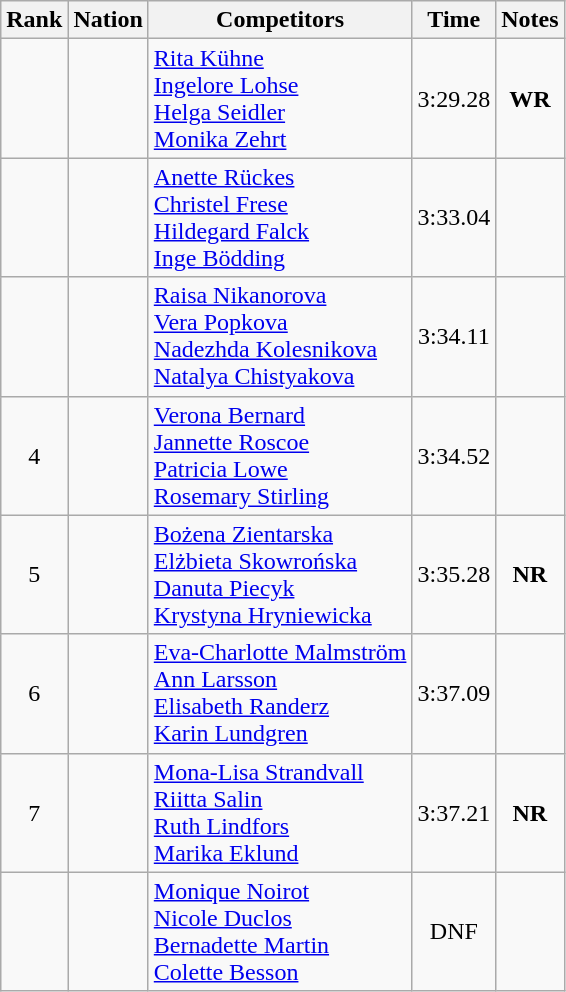<table class="wikitable sortable" style="text-align:center">
<tr>
<th>Rank</th>
<th>Nation</th>
<th>Competitors</th>
<th>Time</th>
<th>Notes</th>
</tr>
<tr>
<td></td>
<td align=left></td>
<td align=left><a href='#'>Rita Kühne</a><br><a href='#'>Ingelore Lohse</a><br><a href='#'>Helga Seidler</a><br><a href='#'>Monika Zehrt</a></td>
<td>3:29.28</td>
<td><strong>WR</strong></td>
</tr>
<tr>
<td></td>
<td align=left></td>
<td align=left><a href='#'>Anette Rückes</a><br><a href='#'>Christel Frese</a><br><a href='#'>Hildegard Falck</a><br><a href='#'>Inge Bödding</a></td>
<td>3:33.04</td>
<td></td>
</tr>
<tr>
<td></td>
<td align=left></td>
<td align=left><a href='#'>Raisa Nikanorova</a><br><a href='#'>Vera Popkova</a><br><a href='#'>Nadezhda Kolesnikova</a><br><a href='#'>Natalya Chistyakova</a></td>
<td>3:34.11</td>
<td></td>
</tr>
<tr>
<td>4</td>
<td align=left></td>
<td align=left><a href='#'>Verona Bernard</a><br><a href='#'>Jannette Roscoe</a><br><a href='#'>Patricia Lowe</a><br><a href='#'>Rosemary Stirling</a></td>
<td>3:34.52</td>
<td></td>
</tr>
<tr>
<td>5</td>
<td align=left></td>
<td align=left><a href='#'>Bożena Zientarska</a><br><a href='#'>Elżbieta Skowrońska</a><br><a href='#'>Danuta Piecyk</a><br><a href='#'>Krystyna Hryniewicka</a></td>
<td>3:35.28</td>
<td><strong>NR</strong></td>
</tr>
<tr>
<td>6</td>
<td align=left></td>
<td align=left><a href='#'>Eva-Charlotte Malmström</a><br><a href='#'>Ann Larsson</a><br><a href='#'>Elisabeth Randerz</a><br><a href='#'>Karin Lundgren</a></td>
<td>3:37.09</td>
<td></td>
</tr>
<tr>
<td>7</td>
<td align=left></td>
<td align=left><a href='#'>Mona-Lisa Strandvall</a><br><a href='#'>Riitta Salin</a><br><a href='#'>Ruth Lindfors</a><br><a href='#'>Marika Eklund</a></td>
<td>3:37.21</td>
<td><strong>NR</strong></td>
</tr>
<tr>
<td></td>
<td align=left></td>
<td align=left><a href='#'>Monique Noirot</a><br><a href='#'>Nicole Duclos</a><br><a href='#'>Bernadette Martin</a><br><a href='#'>Colette Besson</a></td>
<td>DNF</td>
<td></td>
</tr>
</table>
